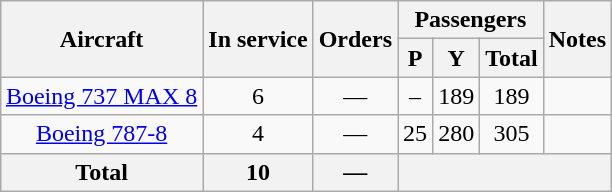<table class="wikitable" style="margin:0.5em auto; text-align:center">
<tr>
<th rowspan=2>Aircraft</th>
<th rowspan=2>In service</th>
<th rowspan=2>Orders</th>
<th colspan=3>Passengers</th>
<th rowspan=2>Notes</th>
</tr>
<tr>
<th><abbr>P</abbr></th>
<th><abbr>Y</abbr></th>
<th>Total</th>
</tr>
<tr>
<td><a href='#'>Boeing 737 MAX 8</a></td>
<td>6</td>
<td>—</td>
<td>–</td>
<td>189</td>
<td>189</td>
<td></td>
</tr>
<tr>
<td><a href='#'>Boeing 787-8</a></td>
<td>4</td>
<td>—</td>
<td>25</td>
<td>280</td>
<td>305</td>
<td></td>
</tr>
<tr>
<th>Total</th>
<th>10</th>
<th>—</th>
<th colspan="4"></th>
</tr>
</table>
